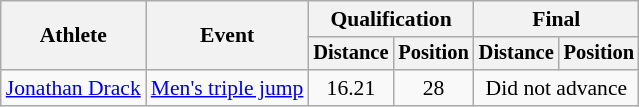<table class=wikitable style="font-size:90%">
<tr>
<th rowspan="2">Athlete</th>
<th rowspan="2">Event</th>
<th colspan="2">Qualification</th>
<th colspan="2">Final</th>
</tr>
<tr style="font-size:95%">
<th>Distance</th>
<th>Position</th>
<th>Distance</th>
<th>Position</th>
</tr>
<tr align=center>
<td align=left><a href='#'>Jonathan Drack</a></td>
<td align=left><a href='#'>Men's triple jump</a></td>
<td>16.21</td>
<td>28</td>
<td colspan=2>Did not advance</td>
</tr>
</table>
